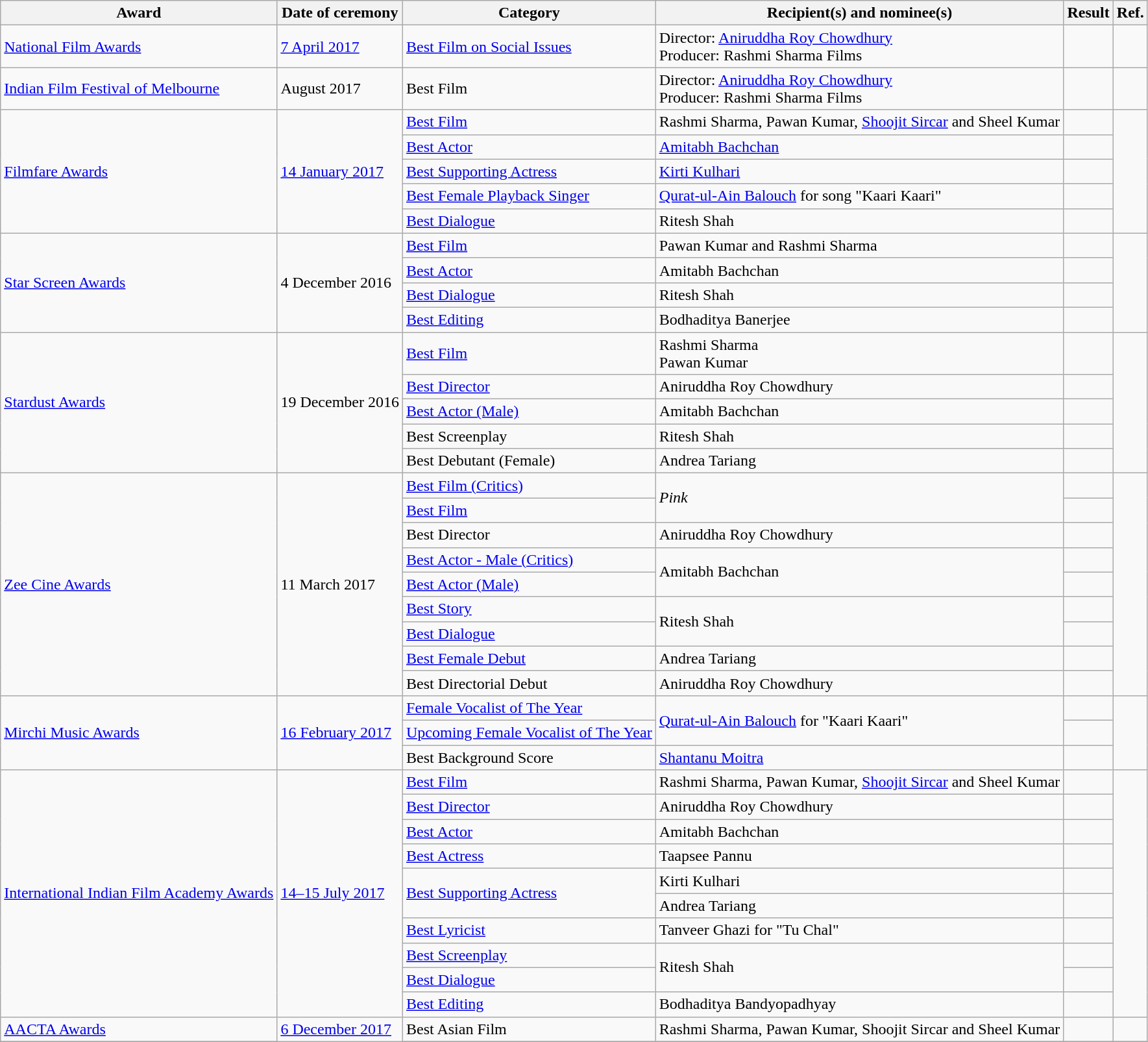<table class="wikitable sortable">
<tr>
<th>Award</th>
<th>Date of ceremony</th>
<th>Category</th>
<th>Recipient(s) and nominee(s)</th>
<th>Result</th>
<th>Ref.</th>
</tr>
<tr>
<td><a href='#'>National Film Awards</a></td>
<td><a href='#'>7 April 2017</a></td>
<td><a href='#'>Best Film on Social Issues</a></td>
<td>Director: <a href='#'>Aniruddha Roy Chowdhury</a><br>Producer: Rashmi Sharma Films</td>
<td></td>
<td></td>
</tr>
<tr>
<td><a href='#'>Indian Film Festival of Melbourne</a></td>
<td>August 2017</td>
<td>Best Film</td>
<td>Director: <a href='#'>Aniruddha Roy Chowdhury</a><br>Producer: Rashmi Sharma Films</td>
<td></td>
<td></td>
</tr>
<tr>
<td rowspan="5"><a href='#'>Filmfare Awards</a></td>
<td rowspan="5"><a href='#'>14 January 2017</a></td>
<td><a href='#'>Best Film</a></td>
<td>Rashmi Sharma, Pawan Kumar, <a href='#'>Shoojit Sircar</a> and Sheel Kumar</td>
<td></td>
<td rowspan="5"></td>
</tr>
<tr>
<td><a href='#'>Best Actor</a></td>
<td><a href='#'>Amitabh Bachchan</a></td>
<td></td>
</tr>
<tr>
<td><a href='#'>Best Supporting Actress</a></td>
<td><a href='#'>Kirti Kulhari</a></td>
<td></td>
</tr>
<tr>
<td><a href='#'>Best Female Playback Singer</a></td>
<td><a href='#'>Qurat-ul-Ain Balouch</a> for song "Kaari Kaari"</td>
<td></td>
</tr>
<tr>
<td><a href='#'>Best Dialogue</a></td>
<td>Ritesh Shah</td>
<td></td>
</tr>
<tr>
<td rowspan="4"><a href='#'>Star Screen Awards</a></td>
<td rowspan="4">4 December 2016</td>
<td><a href='#'>Best Film</a></td>
<td>Pawan Kumar and Rashmi Sharma</td>
<td></td>
<td rowspan="4"></td>
</tr>
<tr>
<td><a href='#'>Best Actor</a></td>
<td>Amitabh Bachchan</td>
<td></td>
</tr>
<tr>
<td><a href='#'>Best Dialogue</a></td>
<td>Ritesh Shah</td>
<td></td>
</tr>
<tr>
<td><a href='#'>Best Editing</a></td>
<td>Bodhaditya Banerjee</td>
<td></td>
</tr>
<tr>
<td rowspan="5"><a href='#'>Stardust Awards</a></td>
<td rowspan="5">19 December 2016</td>
<td><a href='#'>Best Film</a></td>
<td>Rashmi Sharma<br>Pawan Kumar</td>
<td></td>
<td rowspan="5"></td>
</tr>
<tr>
<td><a href='#'>Best Director</a></td>
<td>Aniruddha Roy Chowdhury</td>
<td></td>
</tr>
<tr>
<td><a href='#'>Best Actor (Male)</a></td>
<td>Amitabh Bachchan</td>
<td></td>
</tr>
<tr>
<td>Best Screenplay</td>
<td>Ritesh Shah</td>
<td></td>
</tr>
<tr>
<td>Best Debutant (Female)</td>
<td>Andrea Tariang</td>
<td></td>
</tr>
<tr>
<td rowspan="9"><a href='#'>Zee Cine Awards</a></td>
<td rowspan="9">11 March 2017</td>
<td><a href='#'>Best Film (Critics)</a></td>
<td rowspan="2"><em>Pink</em></td>
<td></td>
<td rowspan="9"></td>
</tr>
<tr>
<td><a href='#'>Best Film</a></td>
<td></td>
</tr>
<tr>
<td>Best Director</td>
<td>Aniruddha Roy Chowdhury</td>
<td></td>
</tr>
<tr>
<td><a href='#'>Best Actor - Male (Critics)</a></td>
<td rowspan="2">Amitabh Bachchan</td>
<td></td>
</tr>
<tr>
<td><a href='#'>Best Actor (Male)</a></td>
<td></td>
</tr>
<tr>
<td><a href='#'>Best Story</a></td>
<td rowspan="2">Ritesh Shah</td>
<td></td>
</tr>
<tr>
<td><a href='#'>Best Dialogue</a></td>
<td></td>
</tr>
<tr>
<td><a href='#'>Best Female Debut</a></td>
<td>Andrea Tariang</td>
<td></td>
</tr>
<tr>
<td>Best Directorial Debut</td>
<td>Aniruddha Roy Chowdhury</td>
<td></td>
</tr>
<tr>
<td rowspan="3"><a href='#'>Mirchi Music Awards</a></td>
<td rowspan="3"><a href='#'>16 February 2017</a></td>
<td><a href='#'>Female Vocalist of The Year</a></td>
<td rowspan="2"><a href='#'>Qurat-ul-Ain Balouch</a> for "Kaari Kaari"</td>
<td></td>
<td rowspan="3"></td>
</tr>
<tr>
<td><a href='#'>Upcoming Female Vocalist of The Year</a></td>
<td></td>
</tr>
<tr>
<td>Best Background Score</td>
<td><a href='#'>Shantanu Moitra</a></td>
<td></td>
</tr>
<tr>
<td rowspan="10"><a href='#'>International Indian Film Academy Awards</a></td>
<td rowspan="10"><a href='#'>14–15 July 2017</a></td>
<td><a href='#'>Best Film</a></td>
<td>Rashmi Sharma, Pawan Kumar, <a href='#'>Shoojit Sircar</a> and Sheel Kumar</td>
<td></td>
<td rowspan="10"></td>
</tr>
<tr>
<td><a href='#'>Best Director</a></td>
<td>Aniruddha Roy Chowdhury</td>
<td></td>
</tr>
<tr>
<td><a href='#'>Best Actor</a></td>
<td>Amitabh Bachchan</td>
<td></td>
</tr>
<tr>
<td><a href='#'>Best Actress</a></td>
<td>Taapsee Pannu</td>
<td></td>
</tr>
<tr>
<td rowspan="2"><a href='#'>Best Supporting Actress</a></td>
<td>Kirti Kulhari</td>
<td></td>
</tr>
<tr>
<td>Andrea Tariang</td>
<td></td>
</tr>
<tr>
<td><a href='#'>Best Lyricist</a></td>
<td>Tanveer Ghazi for "Tu Chal"</td>
<td></td>
</tr>
<tr>
<td><a href='#'>Best Screenplay</a></td>
<td rowspan="2">Ritesh Shah</td>
<td></td>
</tr>
<tr>
<td><a href='#'>Best Dialogue</a></td>
<td></td>
</tr>
<tr>
<td><a href='#'>Best Editing</a></td>
<td>Bodhaditya Bandyopadhyay</td>
<td></td>
</tr>
<tr>
<td rowspan="1"><a href='#'>AACTA Awards</a></td>
<td rowspan="3"><a href='#'>6 December 2017</a></td>
<td>Best Asian Film</td>
<td>Rashmi Sharma, Pawan Kumar, Shoojit Sircar and Sheel Kumar</td>
<td></td>
<td rowspan="1"></td>
</tr>
<tr>
</tr>
</table>
